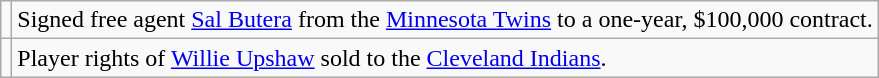<table class="wikitable">
<tr>
<td></td>
<td>Signed free agent <a href='#'>Sal Butera</a> from the <a href='#'>Minnesota Twins</a> to a one-year, $100,000 contract.</td>
</tr>
<tr>
<td></td>
<td>Player rights of <a href='#'>Willie Upshaw</a> sold to the <a href='#'>Cleveland Indians</a>.</td>
</tr>
</table>
